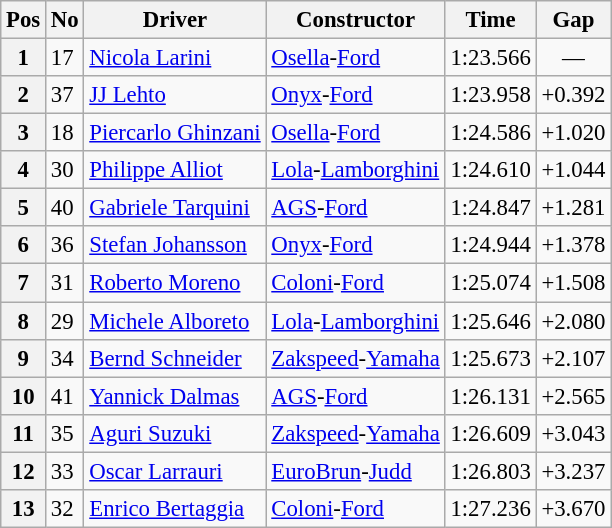<table class="wikitable sortable" style="font-size: 95%;">
<tr>
<th>Pos</th>
<th>No</th>
<th>Driver</th>
<th>Constructor</th>
<th>Time</th>
<th>Gap</th>
</tr>
<tr>
<th>1</th>
<td>17</td>
<td> <a href='#'>Nicola Larini</a></td>
<td><a href='#'>Osella</a>-<a href='#'>Ford</a></td>
<td>1:23.566</td>
<td align="center">—</td>
</tr>
<tr>
<th>2</th>
<td>37</td>
<td> <a href='#'>JJ Lehto</a></td>
<td><a href='#'>Onyx</a>-<a href='#'>Ford</a></td>
<td>1:23.958</td>
<td>+0.392</td>
</tr>
<tr>
<th>3</th>
<td>18</td>
<td> <a href='#'>Piercarlo Ghinzani</a></td>
<td><a href='#'>Osella</a>-<a href='#'>Ford</a></td>
<td>1:24.586</td>
<td>+1.020</td>
</tr>
<tr>
<th>4</th>
<td>30</td>
<td> <a href='#'>Philippe Alliot</a></td>
<td><a href='#'>Lola</a>-<a href='#'>Lamborghini</a></td>
<td>1:24.610</td>
<td>+1.044</td>
</tr>
<tr>
<th>5</th>
<td>40</td>
<td> <a href='#'>Gabriele Tarquini</a></td>
<td><a href='#'>AGS</a>-<a href='#'>Ford</a></td>
<td>1:24.847</td>
<td>+1.281</td>
</tr>
<tr>
<th>6</th>
<td>36</td>
<td> <a href='#'>Stefan Johansson</a></td>
<td><a href='#'>Onyx</a>-<a href='#'>Ford</a></td>
<td>1:24.944</td>
<td>+1.378</td>
</tr>
<tr>
<th>7</th>
<td>31</td>
<td> <a href='#'>Roberto Moreno</a></td>
<td><a href='#'>Coloni</a>-<a href='#'>Ford</a></td>
<td>1:25.074</td>
<td>+1.508</td>
</tr>
<tr>
<th>8</th>
<td>29</td>
<td> <a href='#'>Michele Alboreto</a></td>
<td><a href='#'>Lola</a>-<a href='#'>Lamborghini</a></td>
<td>1:25.646</td>
<td>+2.080</td>
</tr>
<tr>
<th>9</th>
<td>34</td>
<td> <a href='#'>Bernd Schneider</a></td>
<td><a href='#'>Zakspeed</a>-<a href='#'>Yamaha</a></td>
<td>1:25.673</td>
<td>+2.107</td>
</tr>
<tr>
<th>10</th>
<td>41</td>
<td> <a href='#'>Yannick Dalmas</a></td>
<td><a href='#'>AGS</a>-<a href='#'>Ford</a></td>
<td>1:26.131</td>
<td>+2.565</td>
</tr>
<tr>
<th>11</th>
<td>35</td>
<td> <a href='#'>Aguri Suzuki</a></td>
<td><a href='#'>Zakspeed</a>-<a href='#'>Yamaha</a></td>
<td>1:26.609</td>
<td>+3.043</td>
</tr>
<tr>
<th>12</th>
<td>33</td>
<td> <a href='#'>Oscar Larrauri</a></td>
<td><a href='#'>EuroBrun</a>-<a href='#'>Judd</a></td>
<td>1:26.803</td>
<td>+3.237</td>
</tr>
<tr>
<th>13</th>
<td>32</td>
<td> <a href='#'>Enrico Bertaggia</a></td>
<td><a href='#'>Coloni</a>-<a href='#'>Ford</a></td>
<td>1:27.236</td>
<td>+3.670</td>
</tr>
</table>
